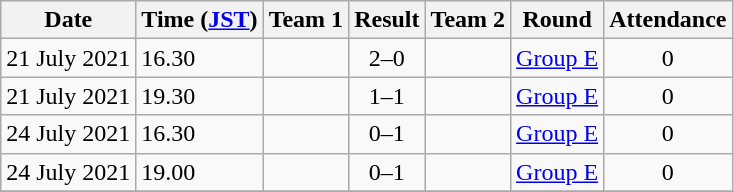<table class="wikitable">
<tr>
<th>Date</th>
<th>Time (<a href='#'>JST</a>)</th>
<th>Team 1</th>
<th>Result</th>
<th>Team 2</th>
<th>Round</th>
<th>Attendance</th>
</tr>
<tr>
<td>21 July 2021</td>
<td>16.30</td>
<td></td>
<td style="text-align:center;">2–0</td>
<td></td>
<td><a href='#'>Group E</a></td>
<td style="text-align:center;">0</td>
</tr>
<tr>
<td>21 July 2021</td>
<td>19.30</td>
<td></td>
<td style="text-align:center;">1–1</td>
<td></td>
<td><a href='#'>Group E</a></td>
<td style="text-align:center;">0</td>
</tr>
<tr>
<td>24 July 2021</td>
<td>16.30</td>
<td></td>
<td style="text-align:center;">0–1</td>
<td></td>
<td><a href='#'>Group E</a></td>
<td style="text-align:center;">0</td>
</tr>
<tr>
<td>24 July 2021</td>
<td>19.00</td>
<td></td>
<td style="text-align:center;">0–1</td>
<td></td>
<td><a href='#'>Group E</a></td>
<td style="text-align:center;">0</td>
</tr>
<tr>
</tr>
</table>
